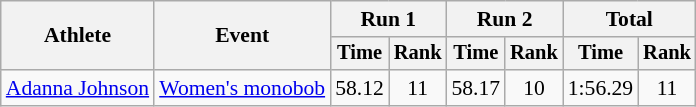<table class="wikitable" style="font-size:90%">
<tr>
<th rowspan="2">Athlete</th>
<th rowspan="2">Event</th>
<th colspan="2">Run 1</th>
<th colspan="2">Run 2</th>
<th colspan="2">Total</th>
</tr>
<tr style="font-size:95%">
<th>Time</th>
<th>Rank</th>
<th>Time</th>
<th>Rank</th>
<th>Time</th>
<th>Rank</th>
</tr>
<tr align=center>
<td align=left><a href='#'>Adanna Johnson</a></td>
<td align=left><a href='#'>Women's monobob</a></td>
<td>58.12</td>
<td>11</td>
<td>58.17</td>
<td>10</td>
<td>1:56.29</td>
<td>11</td>
</tr>
</table>
